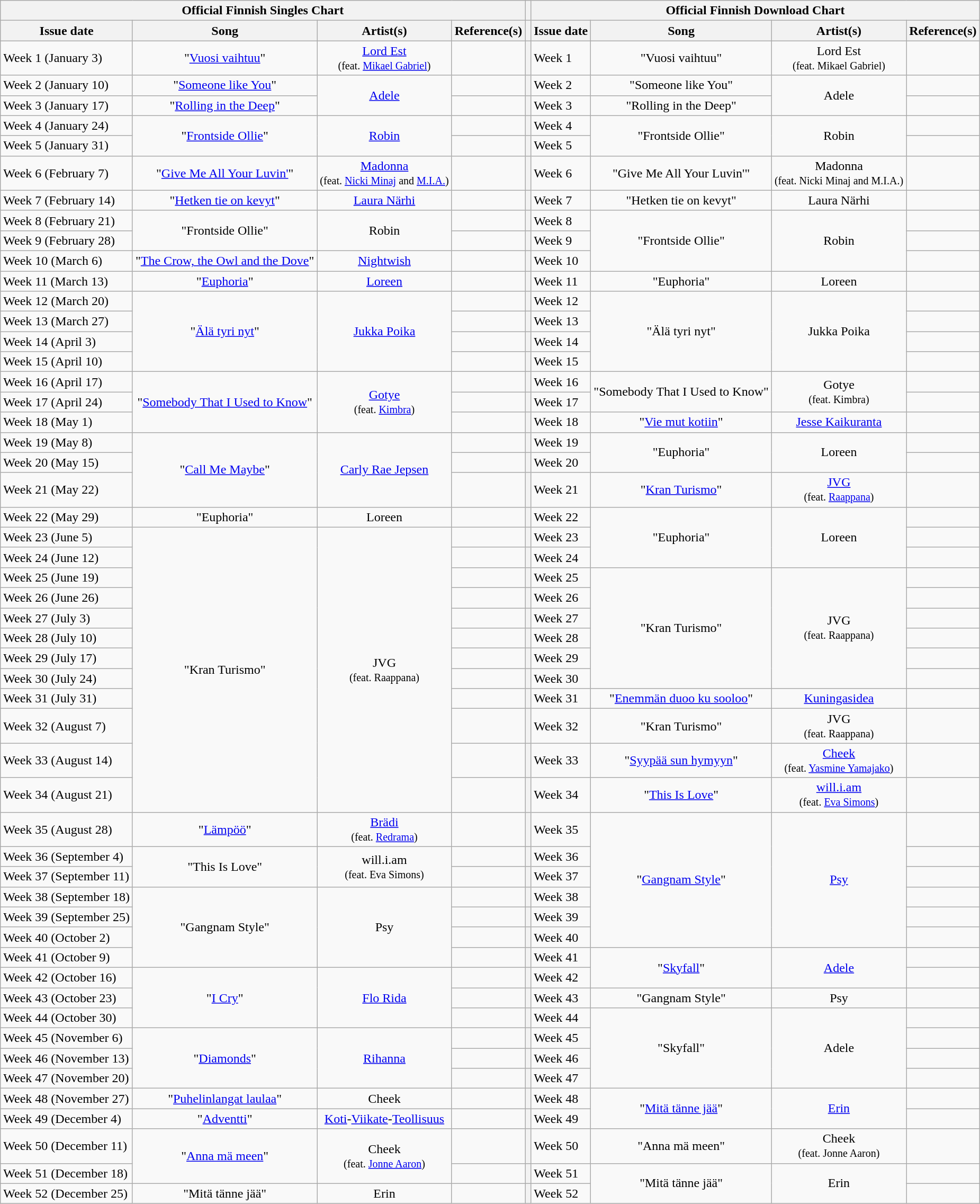<table class="wikitable">
<tr>
<th style="text-align: center;" colspan="4">Official Finnish Singles Chart</th>
<th style="text-align: center;" colspan="1"></th>
<th style="text-align: center;" colspan="4">Official Finnish Download Chart</th>
</tr>
<tr>
<th style="text-align: center;">Issue date</th>
<th style="text-align: center;">Song</th>
<th style="text-align: center;">Artist(s)</th>
<th style="text-align: center;">Reference(s)</th>
<th style="text-align: center;"></th>
<th style="text-align: center;">Issue date</th>
<th style="text-align: center;">Song</th>
<th style="text-align: center;">Artist(s)</th>
<th style="text-align: center;">Reference(s)</th>
</tr>
<tr>
<td>Week 1 (January 3)</td>
<td style="text-align: center;">"<a href='#'>Vuosi vaihtuu</a>"</td>
<td style="text-align: center;"><a href='#'>Lord Est</a><br><small>(feat. <a href='#'>Mikael Gabriel</a>)</small></td>
<td style="text-align: center;"></td>
<th style="text-align: center;"></th>
<td style="text-align: left;">Week 1</td>
<td style="text-align: center;">"Vuosi vaihtuu"</td>
<td style="text-align: center;">Lord Est<br><small>(feat. Mikael Gabriel)</small></td>
<td style="text-align: center;"></td>
</tr>
<tr>
<td>Week 2 (January 10)</td>
<td style="text-align: center;">"<a href='#'>Someone like You</a>"</td>
<td style="text-align: center;" rowspan="2"><a href='#'>Adele</a></td>
<td style="text-align: center;"></td>
<th style="text-align: center;"></th>
<td style="text-align: left;">Week 2</td>
<td style="text-align: center;">"Someone like You"</td>
<td style="text-align: center;" rowspan="2">Adele</td>
<td style="text-align: center;"></td>
</tr>
<tr>
<td>Week 3 (January 17)</td>
<td style="text-align: center;">"<a href='#'>Rolling in the Deep</a>"</td>
<td style="text-align: center;"></td>
<th style="text-align: center;"></th>
<td style="text-align: left;">Week 3</td>
<td style="text-align: center;">"Rolling in the Deep"</td>
<td style="text-align: center;"></td>
</tr>
<tr>
<td>Week 4 (January 24)</td>
<td style="text-align: center;" rowspan="2">"<a href='#'>Frontside Ollie</a>"</td>
<td style="text-align: center;" rowspan="2"><a href='#'>Robin</a></td>
<td style="text-align: center;"></td>
<th style="text-align: center;"></th>
<td style="text-align: left;">Week 4</td>
<td style="text-align: center;" rowspan="2">"Frontside Ollie"</td>
<td style="text-align: center;" rowspan="2">Robin</td>
<td style="text-align: center;"></td>
</tr>
<tr>
<td>Week 5 (January 31)</td>
<td style="text-align: center;"></td>
<th style="text-align: center;"></th>
<td style="text-align: left;">Week 5</td>
<td style="text-align: center;"></td>
</tr>
<tr>
<td>Week 6 (February 7)</td>
<td style="text-align: center;">"<a href='#'>Give Me All Your Luvin'</a>"</td>
<td style="text-align: center;"><a href='#'>Madonna</a><br><small>(feat. <a href='#'>Nicki Minaj</a> and <a href='#'>M.I.A.</a>)</small></td>
<td style="text-align: center;"></td>
<th style="text-align: center;"></th>
<td style="text-align: left;">Week 6</td>
<td style="text-align: center;">"Give Me All Your Luvin'"</td>
<td style="text-align: center;">Madonna<br><small>(feat. Nicki Minaj and M.I.A.)</small></td>
<td style="text-align: center;"></td>
</tr>
<tr>
<td>Week 7 (February 14)</td>
<td style="text-align: center;">"<a href='#'>Hetken tie on kevyt</a>"</td>
<td style="text-align: center;"><a href='#'>Laura Närhi</a></td>
<td style="text-align: center;"></td>
<th style="text-align: center;"></th>
<td style="text-align: left;">Week 7</td>
<td style="text-align: center;">"Hetken tie on kevyt"</td>
<td style="text-align: center;">Laura Närhi</td>
<td style="text-align: center;"></td>
</tr>
<tr>
<td>Week 8 (February 21)</td>
<td style="text-align: center;" rowspan="2">"Frontside Ollie"</td>
<td style="text-align: center;" rowspan="2">Robin</td>
<td style="text-align: center;"></td>
<th style="text-align: center;"></th>
<td style="text-align: left;">Week 8</td>
<td style="text-align: center;" rowspan="3">"Frontside Ollie"</td>
<td style="text-align: center;" rowspan="3">Robin</td>
<td style="text-align: center;"></td>
</tr>
<tr>
<td>Week 9 (February 28)</td>
<td style="text-align: center;"></td>
<th style="text-align: center;"></th>
<td style="text-align: left;">Week 9</td>
<td style="text-align: center;"></td>
</tr>
<tr>
<td>Week 10 (March 6)</td>
<td style="text-align: center;">"<a href='#'>The Crow, the Owl and the Dove</a>"</td>
<td style="text-align: center;"><a href='#'>Nightwish</a></td>
<td style="text-align: center;"></td>
<th style="text-align: center;"></th>
<td style="text-align: left;">Week 10</td>
<td style="text-align: center;"></td>
</tr>
<tr>
<td>Week 11 (March 13)</td>
<td style="text-align: center;">"<a href='#'>Euphoria</a>"</td>
<td style="text-align: center;"><a href='#'>Loreen</a></td>
<td style="text-align: center;"></td>
<th style="text-align: center;"></th>
<td style="text-align: left;">Week 11</td>
<td style="text-align: center;">"Euphoria"</td>
<td style="text-align: center;">Loreen</td>
<td style="text-align: center;"></td>
</tr>
<tr>
<td>Week 12 (March 20)</td>
<td style="text-align: center;" rowspan="4">"<a href='#'>Älä tyri nyt</a>"</td>
<td style="text-align: center;" rowspan="4"><a href='#'>Jukka Poika</a></td>
<td style="text-align: center;"></td>
<th style="text-align: center;"></th>
<td style="text-align: left;">Week 12</td>
<td style="text-align: center;" rowspan="4">"Älä tyri nyt"</td>
<td style="text-align: center;" rowspan="4">Jukka Poika</td>
<td style="text-align: center;"></td>
</tr>
<tr>
<td>Week 13 (March 27)</td>
<td style="text-align: center;"></td>
<th style="text-align: center;"></th>
<td style="text-align: left;">Week 13</td>
<td style="text-align: center;"></td>
</tr>
<tr>
<td>Week 14 (April 3)</td>
<td style="text-align: center;"></td>
<th style="text-align: center;"></th>
<td style="text-align: left;">Week 14</td>
<td style="text-align: center;"></td>
</tr>
<tr>
<td>Week 15 (April 10)</td>
<td style="text-align: center;"></td>
<th style="text-align: center;"></th>
<td style="text-align: left;">Week 15</td>
<td style="text-align: center;"></td>
</tr>
<tr>
<td>Week 16 (April 17)</td>
<td style="text-align: center;" rowspan="3">"<a href='#'>Somebody That I Used to Know</a>"</td>
<td style="text-align: center;" rowspan="3"><a href='#'>Gotye</a><br><small>(feat. <a href='#'>Kimbra</a>)</small></td>
<td style="text-align: center;"></td>
<th style="text-align: center;"></th>
<td style="text-align: left;">Week 16</td>
<td style="text-align: center;" rowspan="2">"Somebody That I Used to Know"</td>
<td style="text-align: center;" rowspan="2">Gotye<br><small>(feat. Kimbra)</small></td>
<td style="text-align: center;"></td>
</tr>
<tr>
<td>Week 17 (April 24)</td>
<td style="text-align: center;"></td>
<th style="text-align: center;"></th>
<td style="text-align: left;">Week 17</td>
<td style="text-align: center;"></td>
</tr>
<tr>
<td>Week 18 (May 1)</td>
<td style="text-align: center;"></td>
<th style="text-align: center;"></th>
<td style="text-align: left;">Week 18</td>
<td style="text-align: center;">"<a href='#'>Vie mut kotiin</a>"</td>
<td style="text-align: center;"><a href='#'>Jesse Kaikuranta</a></td>
<td style="text-align: center;"></td>
</tr>
<tr>
<td>Week 19 (May 8)</td>
<td style="text-align: center;" rowspan="3">"<a href='#'>Call Me Maybe</a>"</td>
<td style="text-align: center;" rowspan="3"><a href='#'>Carly Rae Jepsen</a></td>
<td style="text-align: center;"></td>
<th style="text-align: center;"></th>
<td style="text-align: left;">Week 19</td>
<td style="text-align: center;" rowspan="2">"Euphoria"</td>
<td style="text-align: center;" rowspan="2">Loreen</td>
<td style="text-align: center;"></td>
</tr>
<tr>
<td>Week 20 (May 15)</td>
<td style="text-align: center;"></td>
<th style="text-align: center;"></th>
<td style="text-align: left;">Week 20</td>
<td style="text-align: center;"></td>
</tr>
<tr>
<td>Week 21 (May 22)</td>
<td style="text-align: center;"></td>
<th style="text-align: center;"></th>
<td style="text-align: left;">Week 21</td>
<td style="text-align: center;">"<a href='#'>Kran Turismo</a>"</td>
<td style="text-align: center;"><a href='#'>JVG</a><br><small>(feat. <a href='#'>Raappana</a>)</small></td>
<td style="text-align: center;"></td>
</tr>
<tr>
<td>Week 22 (May 29)</td>
<td style="text-align: center;">"Euphoria"</td>
<td style="text-align: center;">Loreen</td>
<td style="text-align: center;"></td>
<th style="text-align: center;"></th>
<td style="text-align: left;">Week 22</td>
<td style="text-align: center;" rowspan="3">"Euphoria"</td>
<td style="text-align: center;" rowspan="3">Loreen</td>
<td style="text-align: center;"></td>
</tr>
<tr>
<td>Week 23 (June 5)</td>
<td style="text-align: center;" rowspan="12">"Kran Turismo"</td>
<td style="text-align: center;" rowspan="12">JVG<br><small>(feat. Raappana)</small></td>
<td style="text-align: center;"></td>
<th style="text-align: center;"></th>
<td style="text-align: left;">Week 23</td>
<td style="text-align: center;"></td>
</tr>
<tr>
<td>Week 24 (June 12)</td>
<td style="text-align: center;"></td>
<th style="text-align: center;"></th>
<td style="text-align: left;">Week 24</td>
<td style="text-align: center;"></td>
</tr>
<tr>
<td>Week 25 (June 19)</td>
<td style="text-align: center;"></td>
<th style="text-align: center;"></th>
<td style="text-align: left;">Week 25</td>
<td style="text-align: center;" rowspan="6">"Kran Turismo"</td>
<td style="text-align: center;" rowspan="6">JVG<br><small>(feat. Raappana)</small></td>
<td style="text-align: center;"></td>
</tr>
<tr>
<td>Week 26 (June 26)</td>
<td style="text-align: center;"></td>
<th style="text-align: center;"></th>
<td style="text-align: left;">Week 26</td>
<td style="text-align: center;"></td>
</tr>
<tr>
<td>Week 27 (July 3)</td>
<td style="text-align: center;"></td>
<th style="text-align: center;"></th>
<td style="text-align: left;">Week 27</td>
<td style="text-align: center;"></td>
</tr>
<tr>
<td>Week 28 (July 10)</td>
<td style="text-align: center;"></td>
<th style="text-align: center;"></th>
<td style="text-align: left;">Week 28</td>
<td style="text-align: center;"></td>
</tr>
<tr>
<td>Week 29 (July 17)</td>
<td style="text-align: center;"></td>
<th style="text-align: center;"></th>
<td style="text-align: left;">Week 29</td>
<td style="text-align: center;"></td>
</tr>
<tr>
<td>Week 30 (July 24)</td>
<td style="text-align: center;"></td>
<th style="text-align: center;"></th>
<td style="text-align: left;">Week 30</td>
<td style="text-align: center;"></td>
</tr>
<tr>
<td>Week 31 (July 31)</td>
<td style="text-align: center;"></td>
<th style="text-align: center;"></th>
<td style="text-align: left;">Week 31</td>
<td style="text-align: center;">"<a href='#'>Enemmän duoo ku sooloo</a>"</td>
<td style="text-align: center;"><a href='#'>Kuningasidea</a></td>
<td style="text-align: center;"></td>
</tr>
<tr>
<td>Week 32 (August 7)</td>
<td style="text-align: center;"></td>
<th style="text-align: center;"></th>
<td style="text-align: left;">Week 32</td>
<td style="text-align: center;">"Kran Turismo"</td>
<td style="text-align: center;">JVG<br><small>(feat. Raappana)</small></td>
<td style="text-align: center;"></td>
</tr>
<tr>
<td>Week 33 (August 14)</td>
<td style="text-align: center;"></td>
<th style="text-align: center;"></th>
<td style="text-align: left;">Week 33</td>
<td style="text-align: center;">"<a href='#'>Syypää sun hymyyn</a>"</td>
<td style="text-align: center;"><a href='#'>Cheek</a><br><small>(feat. <a href='#'>Yasmine Yamajako</a>)</small></td>
<td style="text-align: center;"></td>
</tr>
<tr>
<td>Week 34 (August 21)</td>
<td style="text-align: center;"></td>
<th style="text-align: center;"></th>
<td style="text-align: left;">Week 34</td>
<td style="text-align: center;">"<a href='#'>This Is Love</a>"</td>
<td style="text-align: center;"><a href='#'>will.i.am</a><br><small>(feat. <a href='#'>Eva Simons</a>)</small></td>
<td style="text-align: center;"></td>
</tr>
<tr>
<td>Week 35 (August 28)</td>
<td style="text-align: center;">"<a href='#'>Lämpöö</a>"</td>
<td style="text-align: center;"><a href='#'>Brädi</a><br><small>(feat. <a href='#'>Redrama</a>)</small></td>
<td style="text-align: center;"></td>
<th style="text-align: center;"></th>
<td style="text-align: left;">Week 35</td>
<td style="text-align: center;" rowspan="6">"<a href='#'>Gangnam Style</a>"</td>
<td style="text-align: center;" rowspan="6"><a href='#'>Psy</a></td>
<td style="text-align: center;"></td>
</tr>
<tr>
<td>Week 36 (September 4)</td>
<td style="text-align: center;" rowspan="2">"This Is Love"</td>
<td style="text-align: center;" rowspan="2">will.i.am<br><small>(feat. Eva Simons)</small></td>
<td style="text-align: center;"></td>
<th style="text-align: center;"></th>
<td style="text-align: left;">Week 36</td>
<td style="text-align: center;"></td>
</tr>
<tr>
<td>Week 37 (September 11)</td>
<td style="text-align: center;"></td>
<th style="text-align: center;"></th>
<td style="text-align: left;">Week 37</td>
<td style="text-align: center;"></td>
</tr>
<tr>
<td>Week 38 (September 18)</td>
<td style="text-align: center;" rowspan="4">"Gangnam Style"</td>
<td style="text-align: center;" rowspan="4">Psy</td>
<td style="text-align: center;"></td>
<th style="text-align: center;"></th>
<td style="text-align: left;">Week 38</td>
<td style="text-align: center;"></td>
</tr>
<tr>
<td>Week 39 (September 25)</td>
<td style="text-align: center;"></td>
<th style="text-align: center;"></th>
<td style="text-align: left;">Week 39</td>
<td style="text-align: center;"></td>
</tr>
<tr>
<td>Week 40 (October 2)</td>
<td style="text-align: center;"></td>
<th style="text-align: center;"></th>
<td style="text-align: left;">Week 40</td>
<td style="text-align: center;"></td>
</tr>
<tr>
<td>Week 41 (October 9)</td>
<td style="text-align: center;"></td>
<th style="text-align: center;"></th>
<td style="text-align: left;">Week 41</td>
<td style="text-align: center;" rowspan="2">"<a href='#'>Skyfall</a>"</td>
<td style="text-align: center;" rowspan="2"><a href='#'>Adele</a></td>
<td style="text-align: center;"></td>
</tr>
<tr>
<td>Week 42 (October 16)</td>
<td style="text-align: center;" rowspan="3">"<a href='#'>I Cry</a>"</td>
<td style="text-align: center;" rowspan="3"><a href='#'>Flo Rida</a></td>
<td style="text-align: center;"></td>
<th style="text-align: center;"></th>
<td style="text-align: left;">Week 42</td>
<td style="text-align: center;"></td>
</tr>
<tr>
<td>Week 43 (October 23)</td>
<td style="text-align: center;"></td>
<th style="text-align: center;"></th>
<td style="text-align: left;">Week 43</td>
<td style="text-align: center;">"Gangnam Style"</td>
<td style="text-align: center;">Psy</td>
<td style="text-align: center;"></td>
</tr>
<tr>
<td>Week 44 (October 30)</td>
<td style="text-align: center;"></td>
<th style="text-align: center;"></th>
<td style="text-align: left;">Week 44</td>
<td style="text-align: center;" rowspan="4">"Skyfall"</td>
<td style="text-align: center;" rowspan="4">Adele</td>
<td style="text-align: center;"></td>
</tr>
<tr>
<td>Week 45 (November 6)</td>
<td style="text-align: center;" rowspan="3">"<a href='#'>Diamonds</a>"</td>
<td style="text-align: center;" rowspan="3"><a href='#'>Rihanna</a></td>
<td style="text-align: center;"></td>
<th style="text-align: center;"></th>
<td style="text-align: left;">Week 45</td>
<td style="text-align: center;"></td>
</tr>
<tr>
<td>Week 46 (November 13)</td>
<td style="text-align: center;"></td>
<th style="text-align: center;"></th>
<td style="text-align: left;">Week 46</td>
<td style="text-align: center;"></td>
</tr>
<tr>
<td>Week 47 (November 20)</td>
<td style="text-align: center;"></td>
<th style="text-align: center;"></th>
<td style="text-align: left;">Week 47</td>
<td style="text-align: center;"></td>
</tr>
<tr>
<td>Week 48 (November 27)</td>
<td style="text-align: center;">"<a href='#'>Puhelinlangat laulaa</a>"</td>
<td style="text-align: center;">Cheek</td>
<td style="text-align: center;"></td>
<th style="text-align: center;"></th>
<td style="text-align: left;">Week 48</td>
<td style="text-align: center;" rowspan="2">"<a href='#'>Mitä tänne jää</a>"</td>
<td style="text-align: center;" rowspan="2"><a href='#'>Erin</a></td>
<td style="text-align: center;"></td>
</tr>
<tr>
<td>Week 49 (December 4)</td>
<td style="text-align: center;">"<a href='#'>Adventti</a>"</td>
<td style="text-align: center;"><a href='#'>Koti</a>-<a href='#'>Viikate</a>-<a href='#'>Teollisuus</a></td>
<td style="text-align: center;"></td>
<th style="text-align: center;"></th>
<td style="text-align: left;">Week 49</td>
<td style="text-align: center;"></td>
</tr>
<tr>
<td>Week 50 (December 11)</td>
<td style="text-align: center;" rowspan="2">"<a href='#'>Anna mä meen</a>"</td>
<td style="text-align: center;" rowspan="2">Cheek<br><small>(feat. <a href='#'>Jonne Aaron</a>)</small></td>
<td style="text-align: center;"></td>
<th style="text-align: center;"></th>
<td style="text-align: left;">Week 50</td>
<td style="text-align: center;">"Anna mä meen"</td>
<td style="text-align: center;">Cheek<br><small>(feat. Jonne Aaron)</small></td>
<td style="text-align: center;"></td>
</tr>
<tr>
<td>Week 51 (December 18)</td>
<td style="text-align: center;"></td>
<th style="text-align: center;"></th>
<td style="text-align: left;">Week 51</td>
<td style="text-align: center;" rowspan="2">"Mitä tänne jää"</td>
<td style="text-align: center;" rowspan="2">Erin</td>
<td style="text-align: center;"></td>
</tr>
<tr>
<td>Week 52 (December 25)</td>
<td style="text-align: center;">"Mitä tänne jää"</td>
<td style="text-align: center;">Erin</td>
<td style="text-align: center;"></td>
<th style="text-align: center;"></th>
<td style="text-align: left;">Week 52</td>
<td style="text-align: center;"></td>
</tr>
</table>
